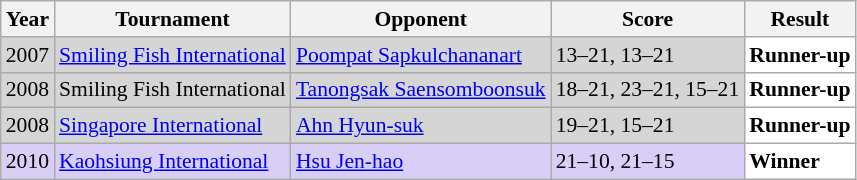<table class="sortable wikitable" style="font-size: 90%;">
<tr>
<th>Year</th>
<th>Tournament</th>
<th>Opponent</th>
<th>Score</th>
<th>Result</th>
</tr>
<tr style="background:#D5D5D5">
<td align="center">2007</td>
<td align="left"><a href='#'>Smiling Fish International</a></td>
<td align="left"> <a href='#'>Poompat Sapkulchananart</a></td>
<td align="left">13–21, 13–21</td>
<td style="text-align:left; background:white"> <strong>Runner-up</strong></td>
</tr>
<tr style="background:#D5D5D5">
<td align="center">2008</td>
<td align="left">Smiling Fish International</td>
<td align="left"> <a href='#'>Tanongsak Saensomboonsuk</a></td>
<td align="left">18–21, 23–21, 15–21</td>
<td style="text-align:left; background:white"> <strong>Runner-up</strong></td>
</tr>
<tr style="background:#D5D5D5">
<td align="center">2008</td>
<td align="left"><a href='#'>Singapore International</a></td>
<td align="left"> <a href='#'>Ahn Hyun-suk</a></td>
<td align="left">19–21, 15–21</td>
<td style="text-align:left; background:white"> <strong>Runner-up</strong></td>
</tr>
<tr style="background:#D8CEF6">
<td align="center">2010</td>
<td align="left"><a href='#'>Kaohsiung International</a></td>
<td align="left"> <a href='#'>Hsu Jen-hao</a></td>
<td align="left">21–10, 21–15</td>
<td style="text-align:left; background:white"> <strong>Winner</strong></td>
</tr>
</table>
